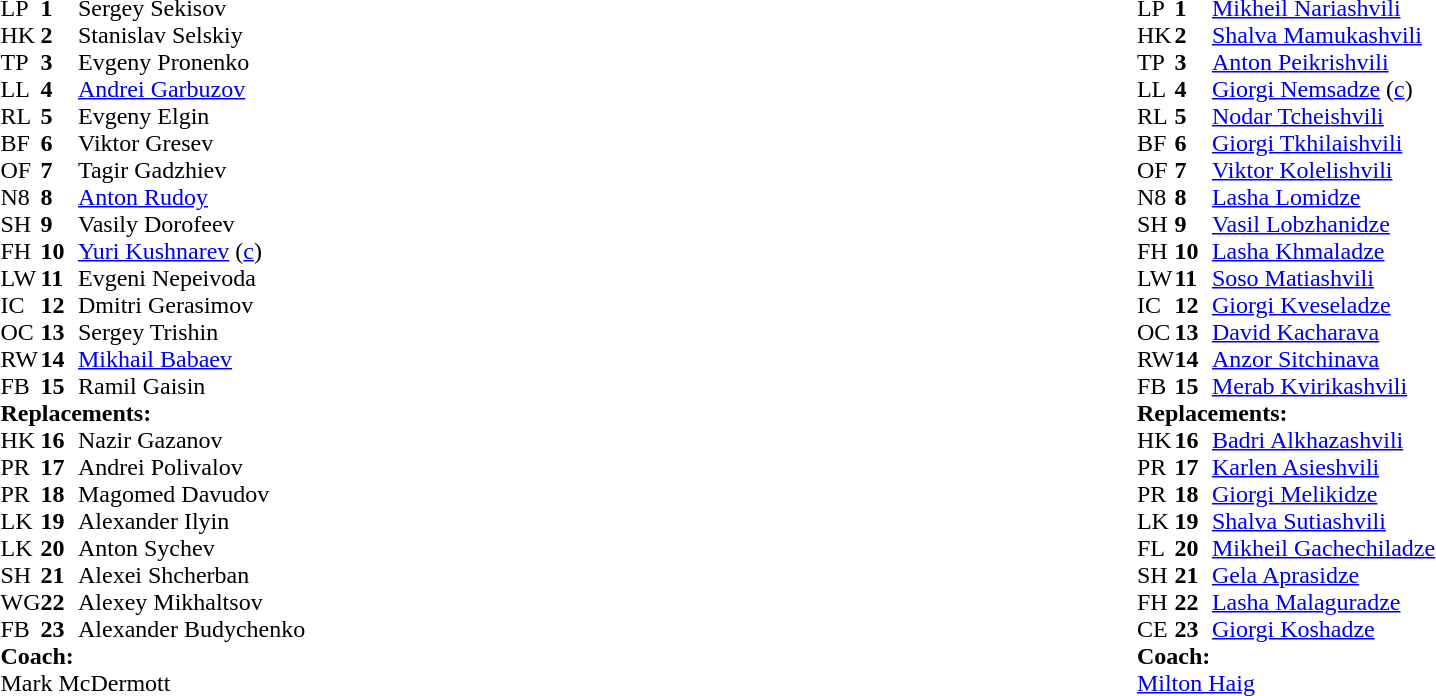<table style="width:100%">
<tr>
<td style="vertical-align:top;width:50%"><br><table cellspacing="0" cellpadding="0">
<tr>
<th width="25"></th>
<th width="25"></th>
</tr>
<tr>
<td>LP</td>
<td><strong>1</strong></td>
<td>Sergey Sekisov</td>
<td></td>
<td></td>
</tr>
<tr>
<td>HK</td>
<td><strong>2</strong></td>
<td>Stanislav Selskiy</td>
<td></td>
<td></td>
</tr>
<tr>
<td>TP</td>
<td><strong>3</strong></td>
<td>Evgeny Pronenko</td>
<td></td>
<td></td>
</tr>
<tr>
<td>LL</td>
<td><strong>4</strong></td>
<td><a href='#'>Andrei Garbuzov</a></td>
</tr>
<tr>
<td>RL</td>
<td><strong>5</strong></td>
<td>Evgeny Elgin</td>
</tr>
<tr>
<td>BF</td>
<td><strong>6</strong></td>
<td>Viktor Gresev</td>
</tr>
<tr>
<td>OF</td>
<td><strong>7</strong></td>
<td>Tagir Gadzhiev</td>
<td></td>
<td></td>
</tr>
<tr>
<td>N8</td>
<td><strong>8</strong></td>
<td><a href='#'>Anton Rudoy</a></td>
<td></td>
<td></td>
</tr>
<tr>
<td>SH</td>
<td><strong>9</strong></td>
<td>Vasily Dorofeev</td>
<td></td>
<td></td>
</tr>
<tr>
<td>FH</td>
<td><strong>10</strong></td>
<td><a href='#'>Yuri Kushnarev</a> (<a href='#'>c</a>)</td>
</tr>
<tr>
<td>LW</td>
<td><strong>11</strong></td>
<td>Evgeni Nepeivoda</td>
<td></td>
<td></td>
</tr>
<tr>
<td>IC</td>
<td><strong>12</strong></td>
<td>Dmitri Gerasimov</td>
</tr>
<tr>
<td>OC</td>
<td><strong>13</strong></td>
<td>Sergey Trishin</td>
<td></td>
<td></td>
</tr>
<tr>
<td>RW</td>
<td><strong>14</strong></td>
<td><a href='#'>Mikhail Babaev</a></td>
</tr>
<tr>
<td>FB</td>
<td><strong>15</strong></td>
<td>Ramil Gaisin</td>
</tr>
<tr>
<td colspan="4"><strong>Replacements:</strong></td>
</tr>
<tr>
<td>HK</td>
<td><strong>16</strong></td>
<td>Nazir Gazanov</td>
<td></td>
<td></td>
</tr>
<tr>
<td>PR</td>
<td><strong>17</strong></td>
<td>Andrei Polivalov</td>
<td></td>
<td></td>
</tr>
<tr>
<td>PR</td>
<td><strong>18</strong></td>
<td>Magomed Davudov</td>
<td></td>
<td></td>
</tr>
<tr>
<td>LK</td>
<td><strong>19</strong></td>
<td>Alexander Ilyin</td>
<td></td>
<td></td>
</tr>
<tr>
<td>LK</td>
<td><strong>20</strong></td>
<td>Anton Sychev</td>
<td></td>
<td></td>
</tr>
<tr>
<td>SH</td>
<td><strong>21</strong></td>
<td>Alexei Shcherban</td>
<td></td>
<td></td>
</tr>
<tr>
<td>WG</td>
<td><strong>22</strong></td>
<td>Alexey Mikhaltsov</td>
<td></td>
<td></td>
</tr>
<tr>
<td>FB</td>
<td><strong>23</strong></td>
<td>Alexander Budychenko</td>
<td></td>
<td></td>
</tr>
<tr>
<td colspan="4"><strong>Coach:</strong></td>
</tr>
<tr>
<td colspan="4">Mark McDermott</td>
</tr>
</table>
</td>
<td style="vertical-align:top"></td>
<td style="vertical-align: top; width:40%"><br><table cellspacing="0" cellpadding="0">
<tr>
<th width="25"></th>
<th width="25"></th>
</tr>
<tr>
<td>LP</td>
<td><strong>1</strong></td>
<td><a href='#'>Mikheil Nariashvili</a></td>
<td></td>
<td></td>
</tr>
<tr>
<td>HK</td>
<td><strong>2</strong></td>
<td><a href='#'>Shalva Mamukashvili</a></td>
<td></td>
<td></td>
</tr>
<tr>
<td>TP</td>
<td><strong>3</strong></td>
<td><a href='#'>Anton Peikrishvili</a></td>
<td></td>
<td></td>
</tr>
<tr>
<td>LL</td>
<td><strong>4</strong></td>
<td><a href='#'>Giorgi Nemsadze</a> (<a href='#'>c</a>)</td>
</tr>
<tr>
<td>RL</td>
<td><strong>5</strong></td>
<td><a href='#'>Nodar Tcheishvili</a></td>
<td></td>
<td></td>
</tr>
<tr>
<td>BF</td>
<td><strong>6</strong></td>
<td><a href='#'>Giorgi Tkhilaishvili</a></td>
</tr>
<tr>
<td>OF</td>
<td><strong>7</strong></td>
<td><a href='#'>Viktor Kolelishvili</a></td>
</tr>
<tr>
<td>N8</td>
<td><strong>8</strong></td>
<td><a href='#'>Lasha Lomidze</a></td>
</tr>
<tr>
<td>SH</td>
<td><strong>9</strong></td>
<td><a href='#'>Vasil Lobzhanidze</a></td>
</tr>
<tr>
<td>FH</td>
<td><strong>10</strong></td>
<td><a href='#'>Lasha Khmaladze</a></td>
</tr>
<tr>
<td>LW</td>
<td><strong>11</strong></td>
<td><a href='#'>Soso Matiashvili</a></td>
<td></td>
<td></td>
</tr>
<tr>
<td>IC</td>
<td><strong>12</strong></td>
<td><a href='#'>Giorgi Kveseladze</a></td>
<td></td>
<td></td>
</tr>
<tr>
<td>OC</td>
<td><strong>13</strong></td>
<td><a href='#'>David Kacharava</a></td>
</tr>
<tr>
<td>RW</td>
<td><strong>14</strong></td>
<td><a href='#'>Anzor Sitchinava</a></td>
<td></td>
<td></td>
</tr>
<tr>
<td>FB</td>
<td><strong>15</strong></td>
<td><a href='#'>Merab Kvirikashvili</a></td>
</tr>
<tr>
<td colspan="4"><strong>Replacements:</strong></td>
</tr>
<tr>
<td>HK</td>
<td><strong>16</strong></td>
<td><a href='#'>Badri Alkhazashvili</a></td>
<td></td>
<td></td>
</tr>
<tr>
<td>PR</td>
<td><strong>17</strong></td>
<td><a href='#'>Karlen Asieshvili</a></td>
<td></td>
<td></td>
</tr>
<tr>
<td>PR</td>
<td><strong>18</strong></td>
<td><a href='#'>Giorgi Melikidze</a></td>
<td></td>
<td></td>
</tr>
<tr>
<td>LK</td>
<td><strong>19</strong></td>
<td><a href='#'>Shalva Sutiashvili</a></td>
<td></td>
<td></td>
</tr>
<tr>
<td>FL</td>
<td><strong>20</strong></td>
<td><a href='#'>Mikheil Gachechiladze</a></td>
</tr>
<tr>
<td>SH</td>
<td><strong>21</strong></td>
<td><a href='#'>Gela Aprasidze</a></td>
<td></td>
<td></td>
</tr>
<tr>
<td>FH</td>
<td><strong>22</strong></td>
<td><a href='#'>Lasha Malaguradze</a></td>
<td></td>
<td></td>
</tr>
<tr>
<td>CE</td>
<td><strong>23</strong></td>
<td><a href='#'>Giorgi Koshadze</a></td>
<td></td>
<td></td>
</tr>
<tr>
<td colspan="4"><strong>Coach:</strong></td>
</tr>
<tr>
<td colspan="4"><a href='#'>Milton Haig</a></td>
</tr>
</table>
</td>
</tr>
</table>
